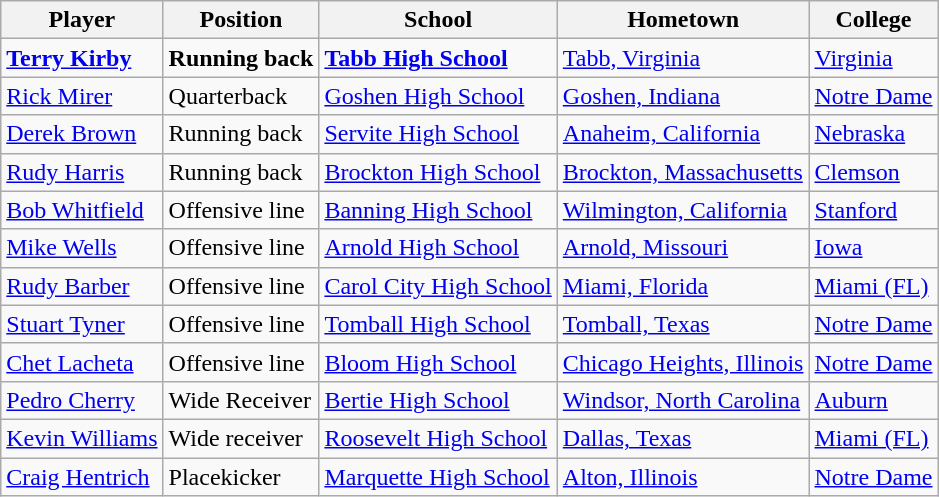<table class="wikitable">
<tr>
<th>Player</th>
<th>Position</th>
<th>School</th>
<th>Hometown</th>
<th>College</th>
</tr>
<tr>
<td><strong><a href='#'>Terry Kirby</a></strong></td>
<td><strong>Running back</strong></td>
<td><strong><a href='#'>Tabb High School</a></strong></td>
<td><a href='#'>Tabb, Virginia</a></td>
<td><a href='#'>Virginia</a></td>
</tr>
<tr>
<td><a href='#'>Rick Mirer</a></td>
<td>Quarterback</td>
<td><a href='#'>Goshen High School</a></td>
<td><a href='#'>Goshen, Indiana</a></td>
<td><a href='#'>Notre Dame</a></td>
</tr>
<tr>
<td><a href='#'>Derek Brown</a></td>
<td>Running back</td>
<td><a href='#'>Servite High School</a></td>
<td><a href='#'>Anaheim, California</a></td>
<td><a href='#'>Nebraska</a></td>
</tr>
<tr>
<td><a href='#'>Rudy Harris</a></td>
<td>Running back</td>
<td><a href='#'>Brockton High School</a></td>
<td><a href='#'>Brockton, Massachusetts</a></td>
<td><a href='#'>Clemson</a></td>
</tr>
<tr>
<td><a href='#'>Bob Whitfield</a></td>
<td>Offensive line</td>
<td><a href='#'>Banning High School</a></td>
<td><a href='#'>Wilmington, California</a></td>
<td><a href='#'>Stanford</a></td>
</tr>
<tr>
<td><a href='#'>Mike Wells</a></td>
<td>Offensive line</td>
<td><a href='#'>Arnold High School</a></td>
<td><a href='#'>Arnold, Missouri</a></td>
<td><a href='#'>Iowa</a></td>
</tr>
<tr>
<td><a href='#'>Rudy Barber</a></td>
<td>Offensive line</td>
<td><a href='#'>Carol City High School</a></td>
<td><a href='#'>Miami, Florida</a></td>
<td><a href='#'>Miami (FL)</a></td>
</tr>
<tr>
<td><a href='#'>Stuart Tyner</a></td>
<td>Offensive line</td>
<td><a href='#'>Tomball High School</a></td>
<td><a href='#'>Tomball, Texas</a></td>
<td><a href='#'>Notre Dame</a></td>
</tr>
<tr>
<td><a href='#'>Chet Lacheta</a></td>
<td>Offensive line</td>
<td><a href='#'>Bloom High School</a></td>
<td><a href='#'>Chicago Heights, Illinois</a></td>
<td><a href='#'>Notre Dame</a></td>
</tr>
<tr>
<td><a href='#'>Pedro Cherry</a></td>
<td>Wide Receiver</td>
<td><a href='#'>Bertie High School</a></td>
<td><a href='#'>Windsor, North Carolina</a></td>
<td><a href='#'>Auburn</a></td>
</tr>
<tr>
<td><a href='#'>Kevin Williams</a></td>
<td>Wide receiver</td>
<td><a href='#'>Roosevelt High School</a></td>
<td><a href='#'>Dallas, Texas</a></td>
<td><a href='#'>Miami (FL)</a></td>
</tr>
<tr>
<td><a href='#'>Craig Hentrich</a></td>
<td>Placekicker</td>
<td><a href='#'>Marquette High School</a></td>
<td><a href='#'>Alton, Illinois</a></td>
<td><a href='#'>Notre Dame</a></td>
</tr>
</table>
